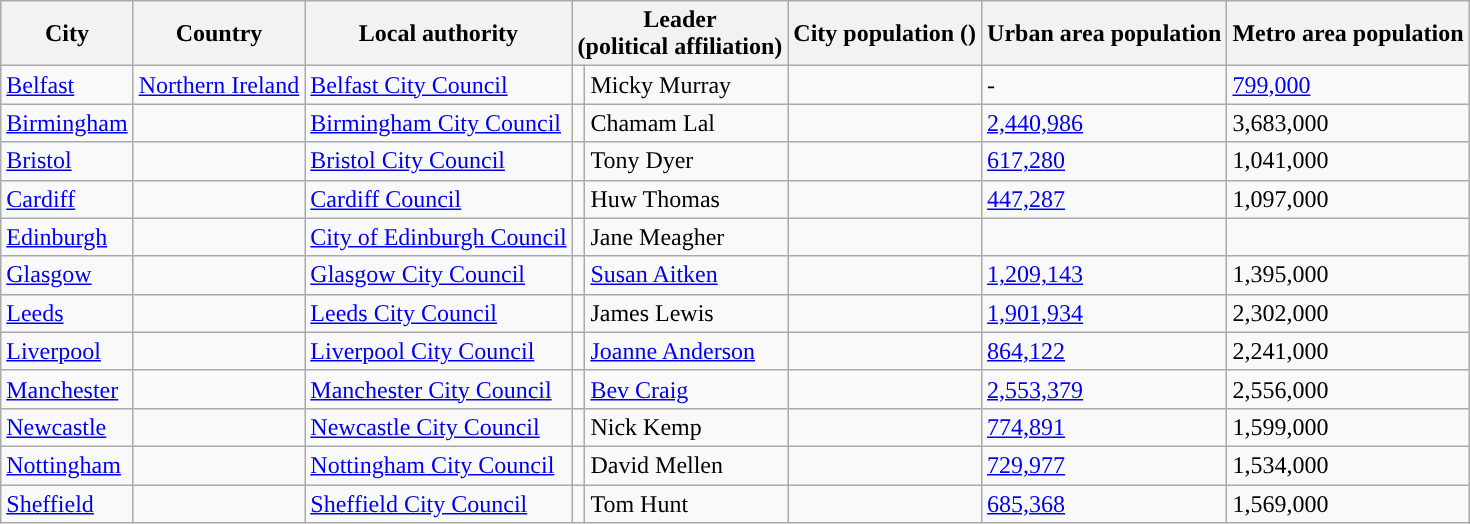<table class="wikitable sortable">
<tr>
<th>City</th>
<th>Country</th>
<th>Local authority</th>
<th colspan=2>Leader<br>(political affiliation)</th>
<th>City population ()</th>
<th>Urban area population</th>
<th>Metro area population</th>
</tr>
<tr>
<td><a href='#'>Belfast</a></td>
<td><a href='#'>Northern Ireland</a></td>
<td><a href='#'>Belfast City Council</a></td>
<td style="background:"></td>
<td>Micky Murray</td>
<td></td>
<td>-</td>
<td><a href='#'>799,000</a></td>
</tr>
<tr>
<td><a href='#'>Birmingham</a></td>
<td></td>
<td><a href='#'>Birmingham City Council</a></td>
<td style="background:"></td>
<td>Chamam Lal</td>
<td></td>
<td data-sort-value="2440986"><a href='#'>2,440,986</a></td>
<td>3,683,000</td>
</tr>
<tr>
<td><a href='#'>Bristol</a></td>
<td></td>
<td><a href='#'>Bristol City Council</a></td>
<td style="background:"></td>
<td>Tony Dyer</td>
<td></td>
<td data-sort-value="617280"><a href='#'>617,280</a></td>
<td>1,041,000</td>
</tr>
<tr>
<td><a href='#'>Cardiff</a></td>
<td></td>
<td><a href='#'>Cardiff Council</a></td>
<td style="background:"></td>
<td>Huw Thomas</td>
<td></td>
<td data-sort-value="447287"><a href='#'>447,287</a></td>
<td>1,097,000</td>
</tr>
<tr>
<td><a href='#'>Edinburgh</a></td>
<td></td>
<td><a href='#'>City of Edinburgh Council</a></td>
<td style="background:"></td>
<td>Jane Meagher</td>
<td></td>
<td></td>
<td></td>
</tr>
<tr>
<td><a href='#'>Glasgow</a></td>
<td></td>
<td><a href='#'>Glasgow City Council</a></td>
<td style="background:"></td>
<td><a href='#'>Susan Aitken</a></td>
<td></td>
<td data-sort-value="1209143"><a href='#'>1,209,143</a></td>
<td>1,395,000</td>
</tr>
<tr>
<td><a href='#'>Leeds</a></td>
<td></td>
<td><a href='#'>Leeds City Council</a></td>
<td style="background:"></td>
<td>James Lewis</td>
<td></td>
<td data-sort-value="1901934"><a href='#'>1,901,934</a></td>
<td>2,302,000</td>
</tr>
<tr>
<td><a href='#'>Liverpool</a></td>
<td></td>
<td><a href='#'>Liverpool City Council</a></td>
<td style="background:"></td>
<td><a href='#'>Joanne Anderson</a></td>
<td></td>
<td data-sort-value="864122"><a href='#'>864,122</a></td>
<td>2,241,000</td>
</tr>
<tr>
<td><a href='#'>Manchester</a></td>
<td></td>
<td><a href='#'>Manchester City Council</a></td>
<td style="background:"></td>
<td><a href='#'>Bev Craig</a></td>
<td></td>
<td data-sort-value="2553379"><a href='#'>2,553,379</a></td>
<td>2,556,000</td>
</tr>
<tr>
<td><a href='#'>Newcastle</a></td>
<td></td>
<td><a href='#'>Newcastle City Council</a></td>
<td style="background:"></td>
<td>Nick Kemp</td>
<td></td>
<td data-sort-value="774891"><a href='#'>774,891</a></td>
<td>1,599,000</td>
</tr>
<tr>
<td><a href='#'>Nottingham</a></td>
<td></td>
<td><a href='#'>Nottingham City Council</a></td>
<td style="background:"></td>
<td>David Mellen</td>
<td></td>
<td data-sort-value="729977"><a href='#'>729,977</a></td>
<td>1,534,000</td>
</tr>
<tr>
<td><a href='#'>Sheffield</a></td>
<td></td>
<td><a href='#'>Sheffield City Council</a></td>
<td style="background:"></td>
<td>Tom Hunt</td>
<td></td>
<td data-sort-value="685368"><a href='#'>685,368</a></td>
<td>1,569,000</td>
</tr>
</table>
